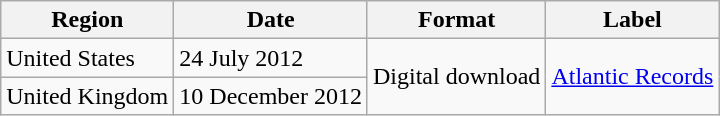<table class=wikitable>
<tr>
<th scope="col">Region</th>
<th scope="col">Date</th>
<th scope="col">Format</th>
<th scope="col">Label</th>
</tr>
<tr>
<td>United States</td>
<td>24 July 2012</td>
<td rowspan="2">Digital download</td>
<td rowspan="2"><a href='#'>Atlantic Records</a></td>
</tr>
<tr>
<td>United Kingdom</td>
<td>10 December 2012</td>
</tr>
</table>
